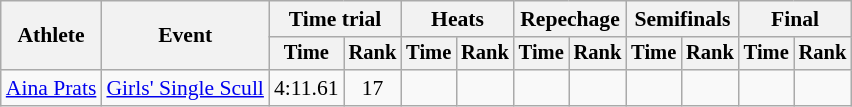<table class="wikitable" style="font-size:90%">
<tr>
<th rowspan="2">Athlete</th>
<th rowspan="2">Event</th>
<th colspan="2">Time trial</th>
<th colspan="2">Heats</th>
<th colspan="2">Repechage</th>
<th colspan="2">Semifinals</th>
<th colspan="2">Final</th>
</tr>
<tr style="font-size:95%">
<th>Time</th>
<th>Rank</th>
<th>Time</th>
<th>Rank</th>
<th>Time</th>
<th>Rank</th>
<th>Time</th>
<th>Rank</th>
<th>Time</th>
<th>Rank</th>
</tr>
<tr align=center>
<td align=left><a href='#'>Aina Prats</a></td>
<td align=left><a href='#'>Girls' Single Scull</a></td>
<td>4:11.61</td>
<td>17</td>
<td></td>
<td></td>
<td></td>
<td></td>
<td></td>
<td></td>
<td></td>
<td></td>
</tr>
</table>
